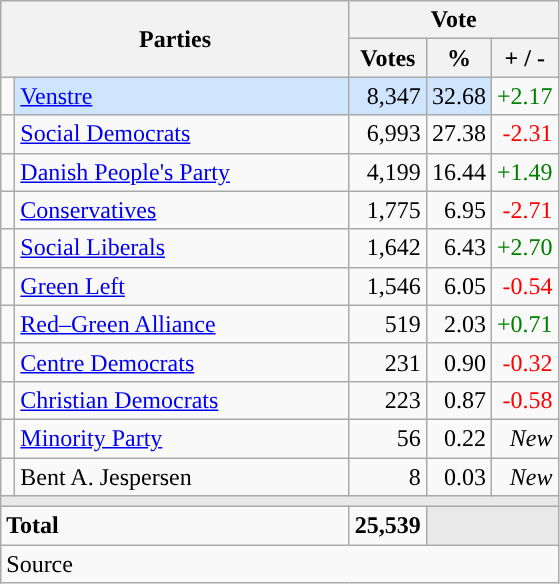<table class="wikitable" style="text-align:right;">
<tr>
<th style="text-align:centre;" rowspan="2" colspan="2" width="225">Parties</th>
<th colspan="3">Vote</th>
</tr>
<tr>
<th width="15">Votes</th>
<th width="15">%</th>
<th width="15">+ / -</th>
</tr>
<tr>
<td width="2" style="color:inherit;background:"></td>
<td bgcolor=#cfe5fe  align="left"><a href='#'>Venstre</a></td>
<td bgcolor=#cfe5fe>8,347</td>
<td bgcolor=#cfe5fe>32.68</td>
<td style=color:green;>+2.17</td>
</tr>
<tr>
<td width="2" style="color:inherit;background:"></td>
<td align="left"><a href='#'>Social Democrats</a></td>
<td>6,993</td>
<td>27.38</td>
<td style=color:red;>-2.31</td>
</tr>
<tr>
<td width="2" style="color:inherit;background:"></td>
<td align="left"><a href='#'>Danish People's Party</a></td>
<td>4,199</td>
<td>16.44</td>
<td style=color:green;>+1.49</td>
</tr>
<tr>
<td width="2" style="color:inherit;background:"></td>
<td align="left"><a href='#'>Conservatives</a></td>
<td>1,775</td>
<td>6.95</td>
<td style=color:red;>-2.71</td>
</tr>
<tr>
<td width="2" style="color:inherit;background:"></td>
<td align="left"><a href='#'>Social Liberals</a></td>
<td>1,642</td>
<td>6.43</td>
<td style=color:green;>+2.70</td>
</tr>
<tr>
<td width="2" style="color:inherit;background:"></td>
<td align="left"><a href='#'>Green Left</a></td>
<td>1,546</td>
<td>6.05</td>
<td style=color:red;>-0.54</td>
</tr>
<tr>
<td width="2" style="color:inherit;background:"></td>
<td align="left"><a href='#'>Red–Green Alliance</a></td>
<td>519</td>
<td>2.03</td>
<td style=color:green;>+0.71</td>
</tr>
<tr>
<td width="2" style="color:inherit;background:"></td>
<td align="left"><a href='#'>Centre Democrats</a></td>
<td>231</td>
<td>0.90</td>
<td style=color:red;>-0.32</td>
</tr>
<tr>
<td width="2" style="color:inherit;background:"></td>
<td align="left"><a href='#'>Christian Democrats</a></td>
<td>223</td>
<td>0.87</td>
<td style=color:red;>-0.58</td>
</tr>
<tr>
<td width="2" style="color:inherit;background:"></td>
<td align="left"><a href='#'>Minority Party</a></td>
<td>56</td>
<td>0.22</td>
<td><em>New</em></td>
</tr>
<tr>
<td width="2" style="color:inherit;background:"></td>
<td align="left">Bent A. Jespersen</td>
<td>8</td>
<td>0.03</td>
<td><em>New</em></td>
</tr>
<tr>
<td colspan="7" bgcolor="#E9E9E9"></td>
</tr>
<tr>
<td align="left" colspan="2"><strong>Total</strong></td>
<td><strong>25,539</strong></td>
<td bgcolor="#E9E9E9" colspan="2"></td>
</tr>
<tr>
<td align="left" colspan="6">Source</td>
</tr>
</table>
